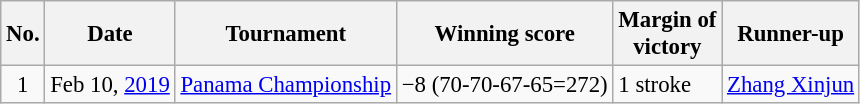<table class="wikitable" style="font-size:95%;">
<tr>
<th>No.</th>
<th>Date</th>
<th>Tournament</th>
<th>Winning score</th>
<th>Margin of<br>victory</th>
<th>Runner-up</th>
</tr>
<tr>
<td align=center>1</td>
<td align=right>Feb 10, <a href='#'>2019</a></td>
<td><a href='#'>Panama Championship</a></td>
<td>−8 (70-70-67-65=272)</td>
<td>1 stroke</td>
<td> <a href='#'>Zhang Xinjun</a></td>
</tr>
</table>
